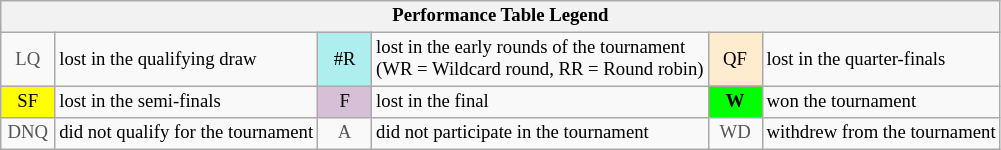<table class="wikitable" style="font-size:78%;">
<tr>
<th colspan="6">Performance Table Legend</th>
</tr>
<tr>
<td align="center" style="color:#555555;" width="30">LQ</td>
<td>lost in the qualifying draw</td>
<td align="center" style="background:#afeeee;">#R</td>
<td>lost in the early rounds of the tournament<br>(WR = Wildcard round, RR = Round robin)</td>
<td align="center" style="background:#ffebcd;">QF</td>
<td>lost in the quarter-finals</td>
</tr>
<tr>
<td align="center" style="background:yellow;">SF</td>
<td>lost in the semi-finals</td>
<td align="center" style="background:#D8BFD8;">F</td>
<td>lost in the final</td>
<td align="center" style="background:#00ff00;"><strong>W</strong></td>
<td>won the tournament</td>
</tr>
<tr>
<td align="center" style="color:#555555;" width="30">DNQ</td>
<td>did not qualify for the tournament</td>
<td align="center" style="color:#555555;" width="30">A</td>
<td>did not participate in the tournament</td>
<td align="center" style="color:#555555;" width="30">WD</td>
<td>withdrew from the tournament</td>
</tr>
</table>
